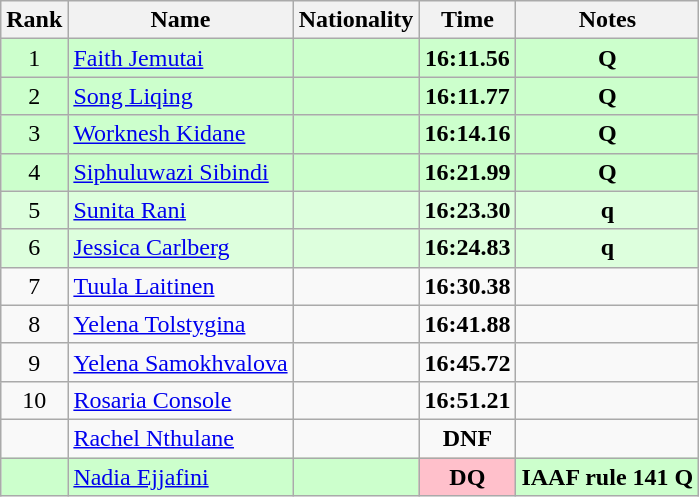<table class="wikitable sortable" style="text-align:center">
<tr>
<th>Rank</th>
<th>Name</th>
<th>Nationality</th>
<th>Time</th>
<th>Notes</th>
</tr>
<tr bgcolor=ccffcc>
<td>1</td>
<td align=left><a href='#'>Faith Jemutai</a></td>
<td align=left></td>
<td><strong>16:11.56</strong></td>
<td><strong>Q</strong></td>
</tr>
<tr bgcolor=ccffcc>
<td>2</td>
<td align=left><a href='#'>Song Liqing</a></td>
<td align=left></td>
<td><strong>16:11.77</strong></td>
<td><strong>Q</strong></td>
</tr>
<tr bgcolor=ccffcc>
<td>3</td>
<td align=left><a href='#'>Worknesh Kidane</a></td>
<td align=left></td>
<td><strong>16:14.16</strong></td>
<td><strong>Q</strong></td>
</tr>
<tr bgcolor=ccffcc>
<td>4</td>
<td align=left><a href='#'>Siphuluwazi Sibindi</a></td>
<td align=left></td>
<td><strong>16:21.99</strong></td>
<td><strong>Q</strong></td>
</tr>
<tr bgcolor=ddffdd>
<td>5</td>
<td align=left><a href='#'>Sunita Rani</a></td>
<td align=left></td>
<td><strong>16:23.30</strong></td>
<td><strong>q</strong></td>
</tr>
<tr bgcolor=ddffdd>
<td>6</td>
<td align=left><a href='#'>Jessica Carlberg</a></td>
<td align=left></td>
<td><strong>16:24.83</strong></td>
<td><strong>q</strong></td>
</tr>
<tr>
<td>7</td>
<td align=left><a href='#'>Tuula Laitinen</a></td>
<td align=left></td>
<td><strong>16:30.38</strong></td>
<td></td>
</tr>
<tr>
<td>8</td>
<td align=left><a href='#'>Yelena Tolstygina</a></td>
<td align=left></td>
<td><strong>16:41.88</strong></td>
<td></td>
</tr>
<tr>
<td>9</td>
<td align=left><a href='#'>Yelena Samokhvalova</a></td>
<td align=left></td>
<td><strong>16:45.72</strong></td>
<td></td>
</tr>
<tr>
<td>10</td>
<td align=left><a href='#'>Rosaria Console</a></td>
<td align=left></td>
<td><strong>16:51.21</strong></td>
<td></td>
</tr>
<tr>
<td></td>
<td align=left><a href='#'>Rachel Nthulane</a></td>
<td align=left></td>
<td><strong>DNF</strong></td>
<td></td>
</tr>
<tr bgcolor=ccffcc>
<td></td>
<td align=left><a href='#'>Nadia Ejjafini</a></td>
<td align=left></td>
<td bgcolor=pink><strong>DQ</strong></td>
<td><strong>IAAF rule 141 Q</strong></td>
</tr>
</table>
